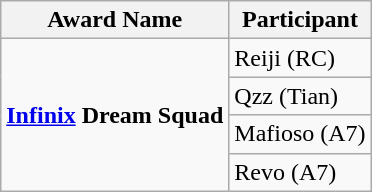<table class="wikitable" style="text-align:center; margin-top:0px;">
<tr>
<th>Award Name</th>
<th>Participant</th>
</tr>
<tr>
<td rowspan="4"><strong><a href='#'>Infinix</a> Dream Squad</strong></td>
<td style="text-align:left"> Reiji (RC)</td>
</tr>
<tr>
<td style="text-align:left"> Qzz (Tian)</td>
</tr>
<tr>
<td style="text-align:left"> Mafioso (A7)</td>
</tr>
<tr>
<td style="text-align:left"> Revo (A7)</td>
</tr>
</table>
